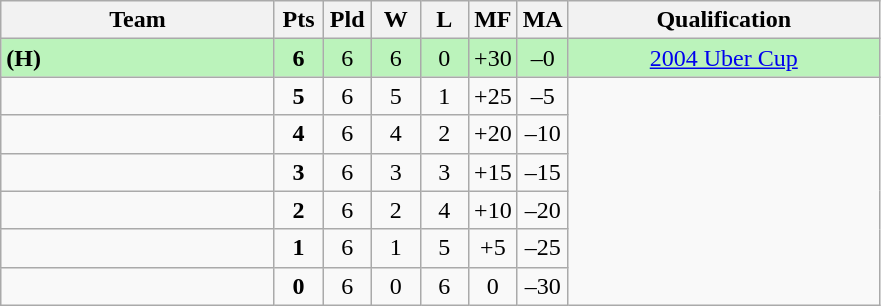<table class="wikitable" style="text-align:center">
<tr>
<th width="175">Team</th>
<th width="25">Pts</th>
<th width="25">Pld</th>
<th width="25">W</th>
<th width="25">L</th>
<th width="25">MF</th>
<th width="25">MA</th>
<th width="200">Qualification</th>
</tr>
<tr bgcolor="#bbf3bb">
<td style="text-align:left"> <strong>(H)</strong></td>
<td><strong>6</strong></td>
<td>6</td>
<td>6</td>
<td>0</td>
<td>+30</td>
<td>–0</td>
<td><a href='#'>2004 Uber Cup</a></td>
</tr>
<tr>
<td style="text-align:left"></td>
<td><strong>5</strong></td>
<td>6</td>
<td>5</td>
<td>1</td>
<td>+25</td>
<td>–5</td>
</tr>
<tr>
<td style="text-align:left"></td>
<td><strong>4</strong></td>
<td>6</td>
<td>4</td>
<td>2</td>
<td>+20</td>
<td>–10</td>
</tr>
<tr>
<td style="text-align:left"></td>
<td><strong>3</strong></td>
<td>6</td>
<td>3</td>
<td>3</td>
<td>+15</td>
<td>–15</td>
</tr>
<tr>
<td style="text-align:left"></td>
<td><strong>2</strong></td>
<td>6</td>
<td>2</td>
<td>4</td>
<td>+10</td>
<td>–20</td>
</tr>
<tr>
<td style="text-align:left"></td>
<td><strong>1</strong></td>
<td>6</td>
<td>1</td>
<td>5</td>
<td>+5</td>
<td>–25</td>
</tr>
<tr>
<td style="text-align:left"></td>
<td><strong>0</strong></td>
<td>6</td>
<td>0</td>
<td>6</td>
<td>0</td>
<td>–30</td>
</tr>
</table>
